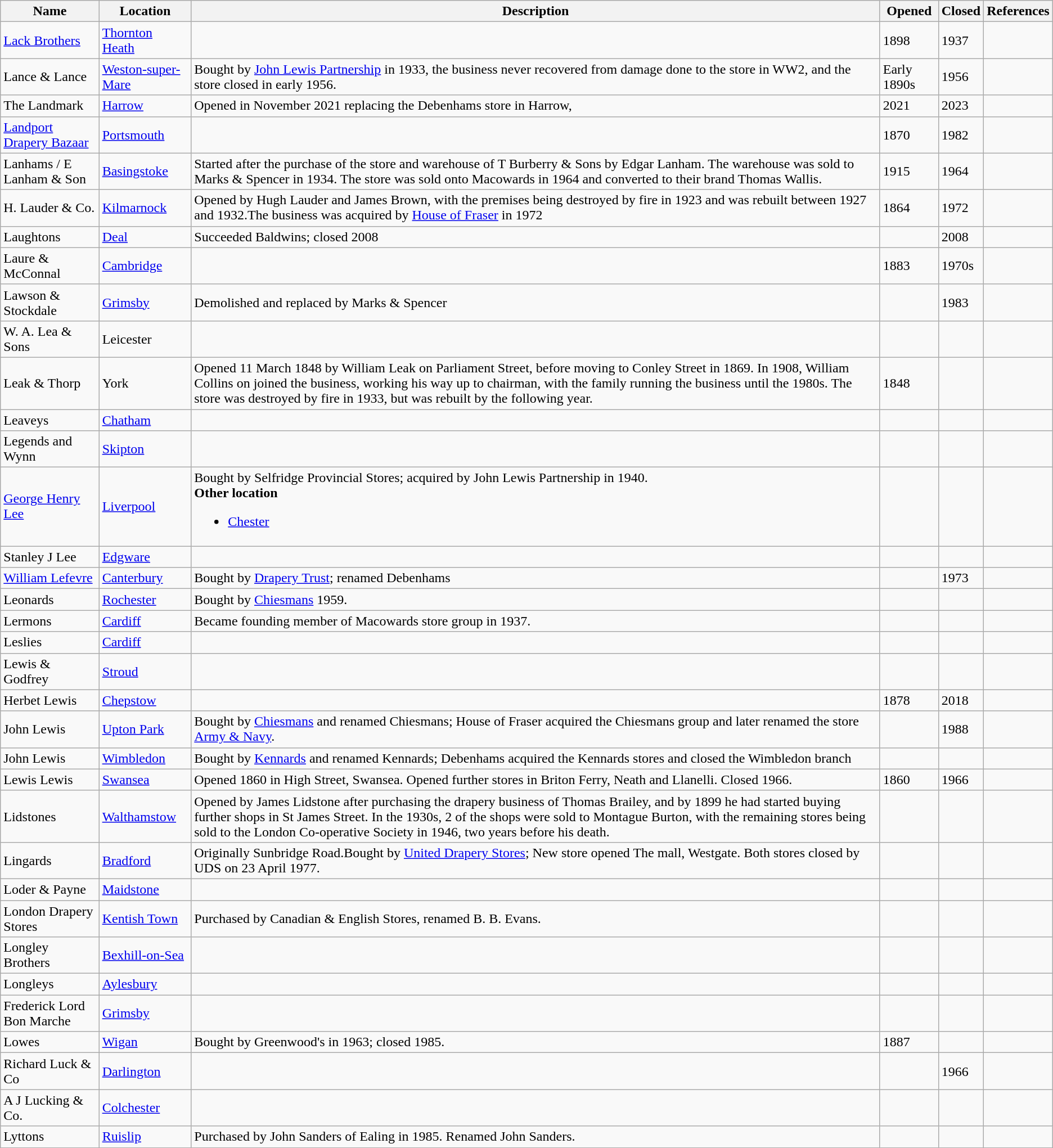<table class="wikitable">
<tr>
<th>Name</th>
<th>Location</th>
<th>Description</th>
<th>Opened</th>
<th>Closed</th>
<th>References</th>
</tr>
<tr>
<td><a href='#'>Lack Brothers</a></td>
<td><a href='#'>Thornton Heath</a></td>
<td></td>
<td>1898</td>
<td>1937</td>
<td></td>
</tr>
<tr>
<td>Lance & Lance</td>
<td><a href='#'>Weston-super-Mare</a></td>
<td>Bought by <a href='#'>John Lewis Partnership</a> in 1933, the business never recovered from damage done to the store in WW2, and the store closed in early 1956.</td>
<td>Early 1890s</td>
<td>1956</td>
<td></td>
</tr>
<tr>
<td>The Landmark</td>
<td><a href='#'>Harrow</a></td>
<td>Opened in November 2021 replacing the Debenhams store in Harrow,</td>
<td>2021</td>
<td>2023</td>
<td></td>
</tr>
<tr>
<td><a href='#'>Landport Drapery Bazaar</a></td>
<td><a href='#'>Portsmouth</a></td>
<td></td>
<td>1870</td>
<td>1982</td>
<td></td>
</tr>
<tr>
<td>Lanhams / E Lanham & Son</td>
<td><a href='#'>Basingstoke</a></td>
<td>Started after the purchase of the store and warehouse of T Burberry & Sons by Edgar Lanham. The warehouse was sold to Marks & Spencer in 1934. The store was sold onto Macowards in 1964 and converted to their brand Thomas Wallis.</td>
<td>1915</td>
<td>1964</td>
<td></td>
</tr>
<tr>
<td>H. Lauder & Co.</td>
<td><a href='#'>Kilmarnock</a></td>
<td>Opened by Hugh Lauder and James Brown, with the premises being destroyed by fire in 1923 and was rebuilt between 1927 and 1932.The business was acquired by <a href='#'>House of Fraser</a> in 1972</td>
<td>1864</td>
<td>1972</td>
<td></td>
</tr>
<tr>
<td>Laughtons</td>
<td><a href='#'>Deal</a></td>
<td>Succeeded Baldwins; closed 2008</td>
<td></td>
<td>2008</td>
<td></td>
</tr>
<tr>
<td>Laure & McConnal</td>
<td><a href='#'>Cambridge</a></td>
<td></td>
<td>1883</td>
<td>1970s</td>
<td></td>
</tr>
<tr>
<td>Lawson & Stockdale</td>
<td><a href='#'>Grimsby</a></td>
<td>Demolished and replaced by Marks & Spencer</td>
<td></td>
<td>1983</td>
<td></td>
</tr>
<tr>
<td>W. A. Lea & Sons</td>
<td>Leicester</td>
<td></td>
<td></td>
<td></td>
<td></td>
</tr>
<tr>
<td>Leak & Thorp</td>
<td>York</td>
<td>Opened 11 March 1848 by William Leak on Parliament Street, before moving to Conley Street in 1869. In 1908, William Collins on joined the business, working his way up to chairman, with the family running the business until the 1980s. The store was destroyed by fire in 1933, but was rebuilt by the following year.</td>
<td>1848</td>
<td></td>
<td></td>
</tr>
<tr>
<td>Leaveys</td>
<td><a href='#'>Chatham</a></td>
<td></td>
<td></td>
<td></td>
<td></td>
</tr>
<tr>
<td>Legends and Wynn</td>
<td><a href='#'>Skipton</a></td>
<td></td>
<td></td>
<td></td>
<td></td>
</tr>
<tr>
<td><a href='#'>George Henry Lee</a></td>
<td><a href='#'>Liverpool</a></td>
<td>Bought by Selfridge Provincial Stores; acquired by John Lewis Partnership in 1940.<br><strong>Other location</strong><ul><li><a href='#'>Chester</a></li></ul></td>
<td></td>
<td></td>
<td></td>
</tr>
<tr>
<td>Stanley J Lee</td>
<td><a href='#'>Edgware</a></td>
<td></td>
<td></td>
<td></td>
<td></td>
</tr>
<tr>
<td><a href='#'>William Lefevre</a></td>
<td><a href='#'>Canterbury</a></td>
<td>Bought by <a href='#'>Drapery Trust</a>; renamed Debenhams</td>
<td></td>
<td>1973</td>
<td></td>
</tr>
<tr>
<td>Leonards</td>
<td><a href='#'>Rochester</a></td>
<td>Bought by <a href='#'>Chiesmans</a> 1959.</td>
<td></td>
<td></td>
<td></td>
</tr>
<tr>
<td>Lermons</td>
<td><a href='#'>Cardiff</a></td>
<td>Became founding member of Macowards store group in 1937.</td>
<td></td>
<td></td>
<td></td>
</tr>
<tr>
<td>Leslies</td>
<td><a href='#'>Cardiff</a></td>
<td></td>
<td></td>
<td></td>
<td></td>
</tr>
<tr>
<td>Lewis & Godfrey</td>
<td><a href='#'>Stroud</a></td>
<td></td>
<td></td>
<td></td>
<td></td>
</tr>
<tr>
<td>Herbet Lewis</td>
<td><a href='#'>Chepstow</a></td>
<td></td>
<td>1878</td>
<td>2018</td>
<td></td>
</tr>
<tr>
<td>John Lewis</td>
<td><a href='#'>Upton Park</a></td>
<td>Bought by <a href='#'>Chiesmans</a> and renamed Chiesmans; House of Fraser acquired the Chiesmans group and later renamed the store <a href='#'>Army & Navy</a>.</td>
<td></td>
<td>1988</td>
<td></td>
</tr>
<tr>
<td>John Lewis</td>
<td><a href='#'>Wimbledon</a></td>
<td>Bought by <a href='#'>Kennards</a> and renamed Kennards; Debenhams acquired the Kennards stores and closed the Wimbledon branch</td>
<td></td>
<td></td>
<td></td>
</tr>
<tr>
<td>Lewis Lewis</td>
<td><a href='#'>Swansea</a></td>
<td>Opened 1860 in High Street, Swansea. Opened further stores in Briton Ferry, Neath and Llanelli. Closed 1966.</td>
<td>1860</td>
<td>1966</td>
<td></td>
</tr>
<tr>
<td>Lidstones</td>
<td><a href='#'>Walthamstow</a></td>
<td>Opened by James Lidstone after purchasing the drapery business of Thomas Brailey, and by 1899 he had started buying further shops in St James Street. In the 1930s, 2 of the shops were sold to Montague Burton, with the remaining stores being sold to the London Co-operative Society in 1946, two years before his death.</td>
<td></td>
<td></td>
<td></td>
</tr>
<tr>
<td>Lingards</td>
<td><a href='#'>Bradford</a></td>
<td>Originally Sunbridge Road.Bought by <a href='#'>United Drapery Stores</a>; New store opened The mall, Westgate. Both stores closed by UDS on 23 April 1977.</td>
<td></td>
<td></td>
<td></td>
</tr>
<tr>
<td>Loder & Payne</td>
<td><a href='#'>Maidstone</a></td>
<td></td>
<td></td>
<td></td>
<td></td>
</tr>
<tr>
<td>London Drapery Stores</td>
<td><a href='#'>Kentish Town</a></td>
<td>Purchased by Canadian & English Stores, renamed B. B. Evans.</td>
<td></td>
<td></td>
<td></td>
</tr>
<tr>
<td>Longley Brothers</td>
<td><a href='#'>Bexhill-on-Sea</a></td>
<td></td>
<td></td>
<td></td>
<td></td>
</tr>
<tr>
<td>Longleys</td>
<td><a href='#'>Aylesbury</a></td>
<td></td>
<td></td>
<td></td>
<td></td>
</tr>
<tr>
<td>Frederick Lord Bon Marche</td>
<td><a href='#'>Grimsby</a></td>
<td></td>
<td></td>
<td></td>
<td></td>
</tr>
<tr>
<td>Lowes</td>
<td><a href='#'>Wigan</a></td>
<td>Bought by Greenwood's in 1963; closed 1985.</td>
<td>1887</td>
<td></td>
<td></td>
</tr>
<tr>
<td>Richard Luck & Co</td>
<td><a href='#'>Darlington</a></td>
<td></td>
<td></td>
<td>1966</td>
<td></td>
</tr>
<tr>
<td>A J Lucking & Co.</td>
<td><a href='#'>Colchester</a></td>
<td></td>
<td></td>
<td></td>
<td></td>
</tr>
<tr>
<td>Lyttons</td>
<td><a href='#'>Ruislip</a></td>
<td>Purchased by John Sanders of Ealing in 1985. Renamed John Sanders.</td>
<td></td>
<td></td>
<td></td>
</tr>
</table>
